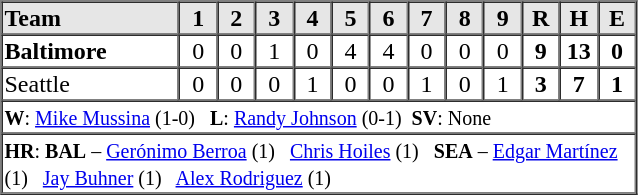<table border=1 cellspacing=0 width=425 style="margin-left:3em;">
<tr style="text-align:center; background-color:#e6e6e6;">
<th align=left width=28%>Team</th>
<th width=6%>1</th>
<th width=6%>2</th>
<th width=6%>3</th>
<th width=6%>4</th>
<th width=6%>5</th>
<th width=6%>6</th>
<th width=6%>7</th>
<th width=6%>8</th>
<th width=6%>9</th>
<th width=6%>R</th>
<th width=6%>H</th>
<th width=6%>E</th>
</tr>
<tr style="text-align:center;">
<td align=left><strong>Baltimore</strong></td>
<td>0</td>
<td>0</td>
<td>1</td>
<td>0</td>
<td>4</td>
<td>4</td>
<td>0</td>
<td>0</td>
<td>0</td>
<td><strong>9</strong></td>
<td><strong>13</strong></td>
<td><strong>0</strong></td>
</tr>
<tr style="text-align:center;">
<td align=left>Seattle</td>
<td>0</td>
<td>0</td>
<td>0</td>
<td>1</td>
<td>0</td>
<td>0</td>
<td>1</td>
<td>0</td>
<td>1</td>
<td><strong>3</strong></td>
<td><strong>7</strong></td>
<td><strong>1</strong></td>
</tr>
<tr style="text-align:left;">
<td colspan=13><small><strong>W</strong>: <a href='#'>Mike Mussina</a> (1-0)   <strong>L</strong>: <a href='#'>Randy Johnson</a> (0-1)  <strong>SV</strong>: None</small></td>
</tr>
<tr style="text-align:left;">
<td colspan=13><small><strong>HR</strong>: <strong>BAL</strong> – <a href='#'>Gerónimo Berroa</a> (1)   <a href='#'>Chris Hoiles</a> (1)   <strong>SEA</strong> – <a href='#'>Edgar Martínez</a> (1)   <a href='#'>Jay Buhner</a> (1)   <a href='#'>Alex Rodriguez</a> (1)</small></td>
</tr>
</table>
